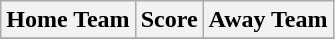<table class="wikitable" style="text-align: center">
<tr>
<th>Home Team</th>
<th>Score</th>
<th>Away Team</th>
</tr>
<tr>
</tr>
</table>
